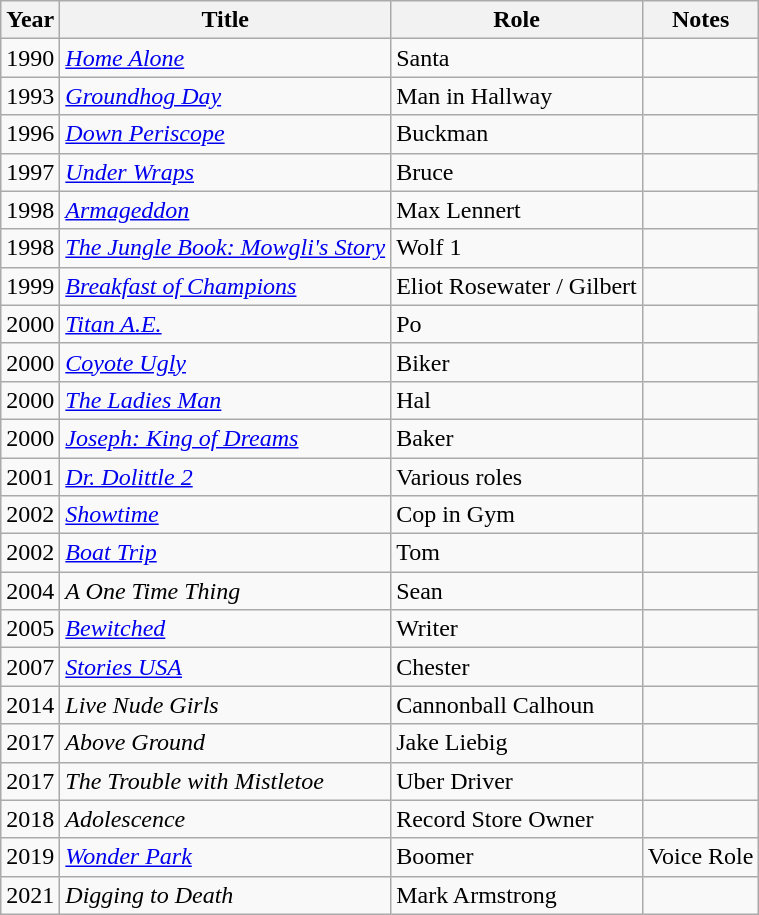<table class="wikitable sortable">
<tr>
<th>Year</th>
<th>Title</th>
<th>Role</th>
<th>Notes</th>
</tr>
<tr>
<td>1990</td>
<td><em><a href='#'>Home Alone</a></em></td>
<td>Santa</td>
<td></td>
</tr>
<tr>
<td>1993</td>
<td><a href='#'><em>Groundhog Day</em></a></td>
<td>Man in Hallway</td>
<td></td>
</tr>
<tr>
<td>1996</td>
<td><em><a href='#'>Down Periscope</a></em></td>
<td>Buckman</td>
<td></td>
</tr>
<tr>
<td>1997</td>
<td><em><a href='#'>Under Wraps</a></em></td>
<td>Bruce</td>
<td></td>
</tr>
<tr>
<td>1998</td>
<td><a href='#'><em>Armageddon</em></a></td>
<td>Max Lennert</td>
<td></td>
</tr>
<tr>
<td>1998</td>
<td><em><a href='#'>The Jungle Book: Mowgli's Story</a></em></td>
<td>Wolf 1</td>
<td></td>
</tr>
<tr>
<td>1999</td>
<td><a href='#'><em>Breakfast of Champions</em></a></td>
<td>Eliot Rosewater / Gilbert</td>
<td></td>
</tr>
<tr>
<td>2000</td>
<td><em><a href='#'>Titan A.E.</a></em></td>
<td>Po</td>
<td></td>
</tr>
<tr>
<td>2000</td>
<td><a href='#'><em>Coyote Ugly</em></a></td>
<td>Biker</td>
<td></td>
</tr>
<tr>
<td>2000</td>
<td><a href='#'><em>The Ladies Man</em></a></td>
<td>Hal</td>
<td></td>
</tr>
<tr>
<td>2000</td>
<td><em><a href='#'>Joseph: King of Dreams</a></em></td>
<td>Baker</td>
<td></td>
</tr>
<tr>
<td>2001</td>
<td><em><a href='#'>Dr. Dolittle 2</a></em></td>
<td>Various roles</td>
<td></td>
</tr>
<tr>
<td>2002</td>
<td><a href='#'><em>Showtime</em></a></td>
<td>Cop in Gym</td>
<td></td>
</tr>
<tr>
<td>2002</td>
<td><a href='#'><em>Boat Trip</em></a></td>
<td>Tom</td>
<td></td>
</tr>
<tr>
<td>2004</td>
<td><em>A One Time Thing</em></td>
<td>Sean</td>
<td></td>
</tr>
<tr>
<td>2005</td>
<td><a href='#'><em>Bewitched</em></a></td>
<td>Writer</td>
<td></td>
</tr>
<tr>
<td>2007</td>
<td><em><a href='#'>Stories USA</a></em></td>
<td>Chester</td>
<td></td>
</tr>
<tr>
<td>2014</td>
<td><em>Live Nude Girls</em></td>
<td>Cannonball Calhoun</td>
<td></td>
</tr>
<tr>
<td>2017</td>
<td><em>Above Ground</em></td>
<td>Jake Liebig</td>
<td></td>
</tr>
<tr>
<td>2017</td>
<td><em>The Trouble with Mistletoe</em></td>
<td>Uber Driver</td>
<td></td>
</tr>
<tr>
<td>2018</td>
<td><em>Adolescence</em></td>
<td>Record Store Owner</td>
<td></td>
</tr>
<tr>
<td>2019</td>
<td><em><a href='#'>Wonder Park</a></em></td>
<td>Boomer</td>
<td>Voice Role</td>
</tr>
<tr>
<td>2021</td>
<td><em>Digging to Death</em></td>
<td>Mark Armstrong</td>
<td></td>
</tr>
</table>
